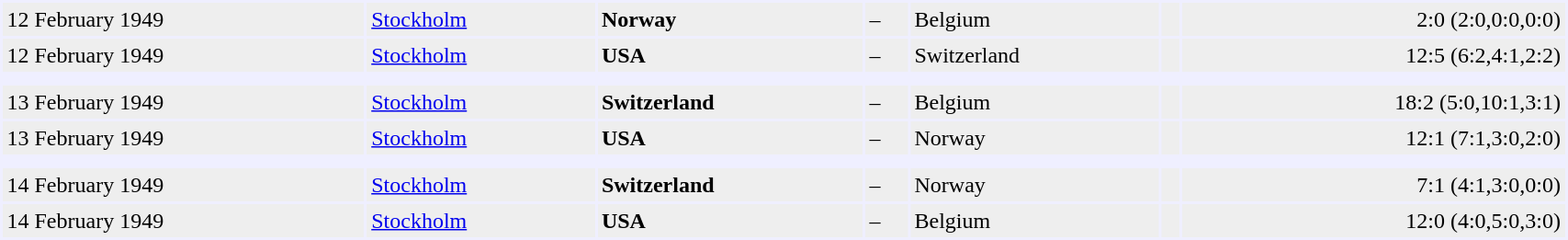<table cellspacing="2" border="0" cellpadding="3" bgcolor="#EFEFFF" width="90%">
<tr>
<td bgcolor="#EEEEEE">12 February 1949</td>
<td bgcolor="#EEEEEE"><a href='#'>Stockholm</a></td>
<td bgcolor="#EEEEEE"> <strong>Norway</strong></td>
<td bgcolor="#EEEEEE">–</td>
<td bgcolor="#EEEEEE"> Belgium</td>
<td bgcolor="#EEEEEE"></td>
<td bgcolor="#EEEEEE" align="right">2:0 (2:0,0:0,0:0)</td>
</tr>
<tr>
<td bgcolor="#EEEEEE">12 February 1949</td>
<td bgcolor="#EEEEEE"><a href='#'>Stockholm</a></td>
<td bgcolor="#EEEEEE"> <strong>USA</strong></td>
<td bgcolor="#EEEEEE">–</td>
<td bgcolor="#EEEEEE"> Switzerland</td>
<td bgcolor="#EEEEEE"></td>
<td bgcolor="#EEEEEE" align="right">12:5 (6:2,4:1,2:2)</td>
</tr>
<tr>
<td></td>
</tr>
<tr>
<td bgcolor="#EEEEEE">13 February 1949</td>
<td bgcolor="#EEEEEE"><a href='#'>Stockholm</a></td>
<td bgcolor="#EEEEEE"> <strong>Switzerland</strong></td>
<td bgcolor="#EEEEEE">–</td>
<td bgcolor="#EEEEEE"> Belgium</td>
<td bgcolor="#EEEEEE"></td>
<td bgcolor="#EEEEEE" align="right">18:2 (5:0,10:1,3:1)</td>
</tr>
<tr>
<td bgcolor="#EEEEEE">13 February 1949</td>
<td bgcolor="#EEEEEE"><a href='#'>Stockholm</a></td>
<td bgcolor="#EEEEEE"> <strong>USA</strong></td>
<td bgcolor="#EEEEEE">–</td>
<td bgcolor="#EEEEEE"> Norway</td>
<td bgcolor="#EEEEEE"></td>
<td bgcolor="#EEEEEE" align="right">12:1 (7:1,3:0,2:0)</td>
</tr>
<tr>
<td></td>
</tr>
<tr>
<td bgcolor="#EEEEEE">14 February 1949</td>
<td bgcolor="#EEEEEE"><a href='#'>Stockholm</a></td>
<td bgcolor="#EEEEEE"> <strong>Switzerland</strong></td>
<td bgcolor="#EEEEEE">–</td>
<td bgcolor="#EEEEEE"> Norway</td>
<td bgcolor="#EEEEEE"></td>
<td bgcolor="#EEEEEE" align="right">7:1 (4:1,3:0,0:0)</td>
</tr>
<tr>
<td bgcolor="#EEEEEE">14 February 1949</td>
<td bgcolor="#EEEEEE"><a href='#'>Stockholm</a></td>
<td bgcolor="#EEEEEE"> <strong>USA</strong></td>
<td bgcolor="#EEEEEE">–</td>
<td bgcolor="#EEEEEE"> Belgium</td>
<td bgcolor="#EEEEEE"></td>
<td bgcolor="#EEEEEE" align="right">12:0 (4:0,5:0,3:0)</td>
</tr>
</table>
